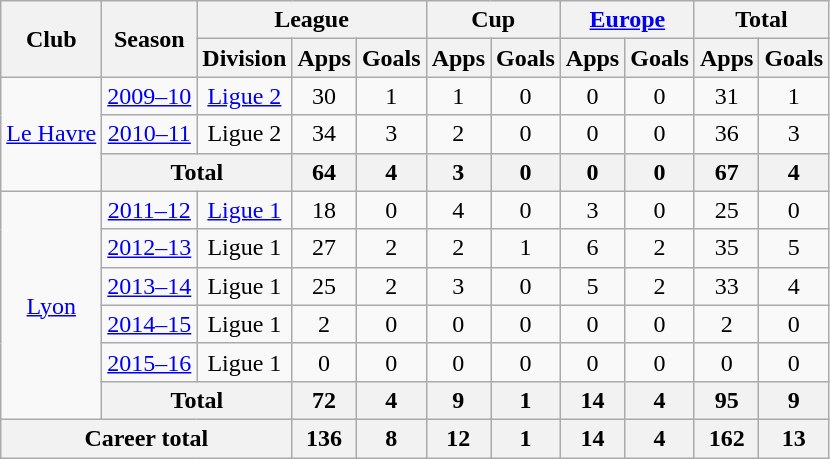<table class="wikitable" style="text-align:center">
<tr>
<th rowspan="2">Club</th>
<th rowspan="2">Season</th>
<th colspan="3">League</th>
<th colspan="2">Cup</th>
<th colspan="2"><a href='#'>Europe</a></th>
<th colspan="2">Total</th>
</tr>
<tr>
<th>Division</th>
<th>Apps</th>
<th>Goals</th>
<th>Apps</th>
<th>Goals</th>
<th>Apps</th>
<th>Goals</th>
<th>Apps</th>
<th>Goals</th>
</tr>
<tr>
<td rowspan="3"><a href='#'>Le Havre</a></td>
<td><a href='#'>2009–10</a></td>
<td><a href='#'>Ligue 2</a></td>
<td>30</td>
<td>1</td>
<td>1</td>
<td>0</td>
<td>0</td>
<td>0</td>
<td>31</td>
<td>1</td>
</tr>
<tr>
<td><a href='#'>2010–11</a></td>
<td>Ligue 2</td>
<td>34</td>
<td>3</td>
<td>2</td>
<td>0</td>
<td>0</td>
<td>0</td>
<td>36</td>
<td>3</td>
</tr>
<tr>
<th colspan="2">Total</th>
<th>64</th>
<th>4</th>
<th>3</th>
<th>0</th>
<th>0</th>
<th>0</th>
<th>67</th>
<th>4</th>
</tr>
<tr>
<td rowspan="6"><a href='#'>Lyon</a></td>
<td><a href='#'>2011–12</a></td>
<td><a href='#'>Ligue 1</a></td>
<td>18</td>
<td>0</td>
<td>4</td>
<td>0</td>
<td>3</td>
<td>0</td>
<td>25</td>
<td>0</td>
</tr>
<tr>
<td><a href='#'>2012–13</a></td>
<td>Ligue 1</td>
<td>27</td>
<td>2</td>
<td>2</td>
<td>1</td>
<td>6</td>
<td>2</td>
<td>35</td>
<td>5</td>
</tr>
<tr>
<td><a href='#'>2013–14</a></td>
<td>Ligue 1</td>
<td>25</td>
<td>2</td>
<td>3</td>
<td>0</td>
<td>5</td>
<td>2</td>
<td>33</td>
<td>4</td>
</tr>
<tr>
<td><a href='#'>2014–15</a></td>
<td>Ligue 1</td>
<td>2</td>
<td>0</td>
<td>0</td>
<td>0</td>
<td>0</td>
<td>0</td>
<td>2</td>
<td>0</td>
</tr>
<tr>
<td><a href='#'>2015–16</a></td>
<td>Ligue 1</td>
<td>0</td>
<td>0</td>
<td>0</td>
<td>0</td>
<td>0</td>
<td>0</td>
<td>0</td>
<td>0</td>
</tr>
<tr>
<th colspan="2">Total</th>
<th>72</th>
<th>4</th>
<th>9</th>
<th>1</th>
<th>14</th>
<th>4</th>
<th>95</th>
<th>9</th>
</tr>
<tr>
<th colspan="3">Career total</th>
<th>136</th>
<th>8</th>
<th>12</th>
<th>1</th>
<th>14</th>
<th>4</th>
<th>162</th>
<th>13</th>
</tr>
</table>
